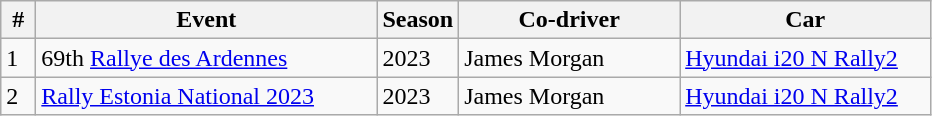<table class="wikitable">
<tr>
<th style="width:1px"> # </th>
<th style="width:220px">Event</th>
<th style="width:20px">Season</th>
<th style="width:140px">Co-driver</th>
<th style="width:160px">Car</th>
</tr>
<tr>
<td>1</td>
<td> 69th <a href='#'>Rallye des Ardennes</a></td>
<td>2023</td>
<td> James Morgan</td>
<td><a href='#'>Hyundai i20 N Rally2</a></td>
</tr>
<tr>
<td>2</td>
<td> <a href='#'>Rally Estonia National 2023</a></td>
<td>2023</td>
<td> James Morgan</td>
<td><a href='#'>Hyundai i20 N Rally2</a></td>
</tr>
</table>
